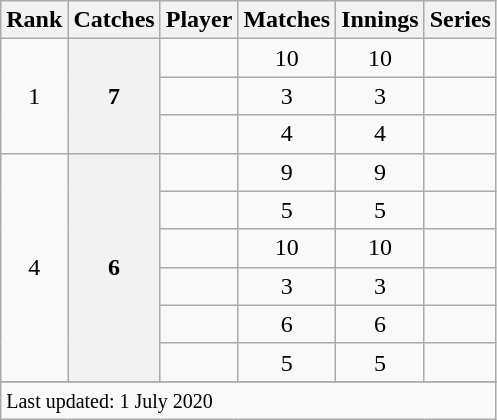<table class="wikitable plainrowheaders sortable">
<tr>
<th scope=col>Rank</th>
<th scope=col>Catches</th>
<th scope=col>Player</th>
<th scope=col>Matches</th>
<th scope=col>Innings</th>
<th scope=col>Series</th>
</tr>
<tr>
<td align=center rowspan=3>1</td>
<th scope=row style="text-align:center;" rowspan=3>7</th>
<td></td>
<td align=center>10</td>
<td align=center>10</td>
<td></td>
</tr>
<tr>
<td></td>
<td align=center>3</td>
<td align=center>3</td>
<td></td>
</tr>
<tr>
<td></td>
<td align=center>4</td>
<td align=center>4</td>
<td></td>
</tr>
<tr>
<td align=center rowspan=6>4</td>
<th scope=row style="text-align:center;" rowspan=6>6</th>
<td></td>
<td align=center>9</td>
<td align=center>9</td>
<td></td>
</tr>
<tr>
<td></td>
<td align=center>5</td>
<td align=center>5</td>
<td></td>
</tr>
<tr>
<td></td>
<td align=center>10</td>
<td align=center>10</td>
<td></td>
</tr>
<tr>
<td></td>
<td align=center>3</td>
<td align=center>3</td>
<td></td>
</tr>
<tr>
<td></td>
<td align=center>6</td>
<td align=center>6</td>
<td></td>
</tr>
<tr>
<td></td>
<td align=center>5</td>
<td align=center>5</td>
<td></td>
</tr>
<tr>
</tr>
<tr class=sortbottom>
<td colspan=6><small>Last updated: 1 July 2020</small></td>
</tr>
</table>
